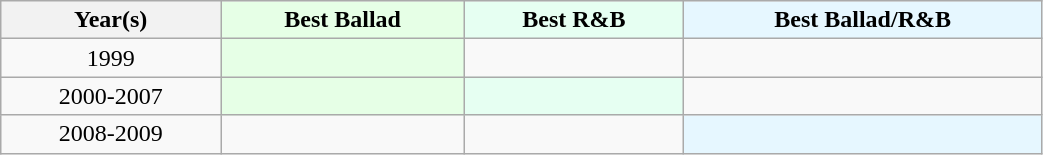<table class="wikitable"  style="width:55%; text-align:center;">
<tr>
<th>Year(s)</th>
<th style="background:#E6FFE6;">Best Ballad</th>
<th style="background:#E6FFF2;">Best R&B</th>
<th style="background:#E6F7FF;">Best Ballad/R&B</th>
</tr>
<tr>
<td>1999</td>
<td style="background:#E6FFE6;"></td>
<td></td>
<td></td>
</tr>
<tr>
<td>2000-2007</td>
<td style="background:#E6FFE6;"></td>
<td style="background:#E6FFF2;"></td>
<td></td>
</tr>
<tr>
<td>2008-2009</td>
<td></td>
<td></td>
<td style="background:#E6F7FF;"></td>
</tr>
</table>
